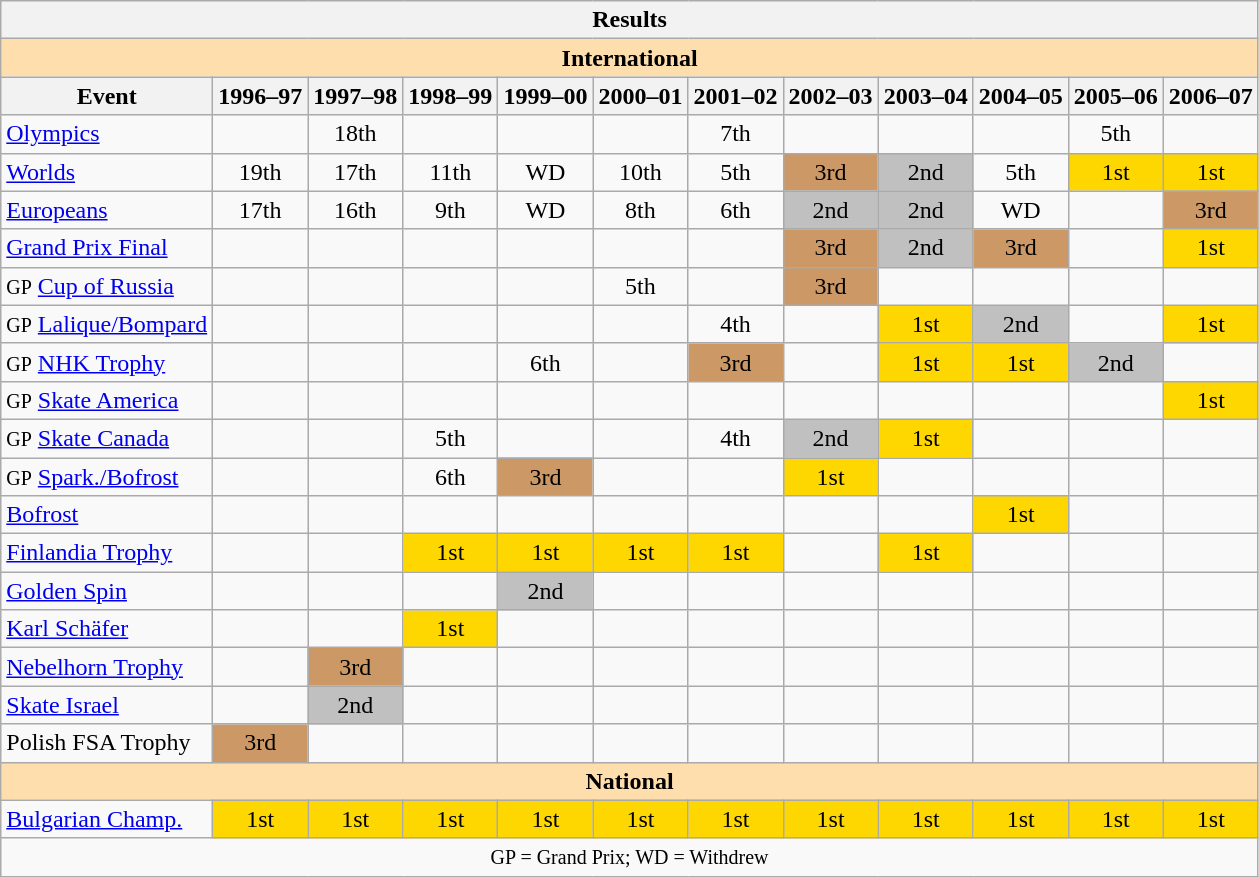<table class="wikitable" style="text-align:center">
<tr>
<th colspan=12 align=center><strong>Results</strong></th>
</tr>
<tr>
<th style="background-color: #ffdead; " colspan=12 align=center><strong>International</strong></th>
</tr>
<tr>
<th>Event</th>
<th>1996–97</th>
<th>1997–98</th>
<th>1998–99</th>
<th>1999–00</th>
<th>2000–01</th>
<th>2001–02</th>
<th>2002–03</th>
<th>2003–04</th>
<th>2004–05</th>
<th>2005–06</th>
<th>2006–07</th>
</tr>
<tr>
<td align=left><a href='#'>Olympics</a></td>
<td></td>
<td>18th</td>
<td></td>
<td></td>
<td></td>
<td>7th</td>
<td></td>
<td></td>
<td></td>
<td>5th</td>
<td></td>
</tr>
<tr>
<td align=left><a href='#'>Worlds</a></td>
<td>19th</td>
<td>17th</td>
<td>11th</td>
<td>WD</td>
<td>10th</td>
<td>5th</td>
<td bgcolor=cc9966>3rd</td>
<td bgcolor=silver>2nd</td>
<td>5th</td>
<td bgcolor=gold>1st</td>
<td bgcolor=gold>1st</td>
</tr>
<tr>
<td align=left><a href='#'>Europeans</a></td>
<td>17th</td>
<td>16th</td>
<td>9th</td>
<td>WD</td>
<td>8th</td>
<td>6th</td>
<td bgcolor=silver>2nd</td>
<td bgcolor=silver>2nd</td>
<td>WD</td>
<td></td>
<td bgcolor=cc9966>3rd</td>
</tr>
<tr>
<td align=left><a href='#'>Grand Prix Final</a></td>
<td></td>
<td></td>
<td></td>
<td></td>
<td></td>
<td></td>
<td bgcolor=cc9966>3rd</td>
<td bgcolor=silver>2nd</td>
<td bgcolor=cc9966>3rd</td>
<td></td>
<td bgcolor=gold>1st</td>
</tr>
<tr>
<td align=left><small>GP</small> <a href='#'>Cup of Russia</a></td>
<td></td>
<td></td>
<td></td>
<td></td>
<td>5th</td>
<td></td>
<td bgcolor=cc9966>3rd</td>
<td></td>
<td></td>
<td></td>
<td></td>
</tr>
<tr>
<td align=left><small>GP</small> <a href='#'>Lalique/Bompard</a></td>
<td></td>
<td></td>
<td></td>
<td></td>
<td></td>
<td>4th</td>
<td></td>
<td bgcolor=gold>1st</td>
<td bgcolor=silver>2nd</td>
<td></td>
<td bgcolor=gold>1st</td>
</tr>
<tr>
<td align=left><small>GP</small> <a href='#'>NHK Trophy</a></td>
<td></td>
<td></td>
<td></td>
<td>6th</td>
<td></td>
<td bgcolor=cc9966>3rd</td>
<td></td>
<td bgcolor=gold>1st</td>
<td bgcolor=gold>1st</td>
<td bgcolor=silver>2nd</td>
<td></td>
</tr>
<tr>
<td align=left><small>GP</small> <a href='#'>Skate America</a></td>
<td></td>
<td></td>
<td></td>
<td></td>
<td></td>
<td></td>
<td></td>
<td></td>
<td></td>
<td></td>
<td bgcolor=gold>1st</td>
</tr>
<tr>
<td align=left><small>GP</small> <a href='#'>Skate Canada</a></td>
<td></td>
<td></td>
<td>5th</td>
<td></td>
<td></td>
<td>4th</td>
<td bgcolor=silver>2nd</td>
<td bgcolor=gold>1st</td>
<td></td>
<td></td>
<td></td>
</tr>
<tr>
<td align=left><small>GP</small> <a href='#'>Spark./Bofrost</a></td>
<td></td>
<td></td>
<td>6th</td>
<td bgcolor=cc9966>3rd</td>
<td></td>
<td></td>
<td bgcolor=gold>1st</td>
<td></td>
<td></td>
<td></td>
<td></td>
</tr>
<tr>
<td align=left><a href='#'>Bofrost</a></td>
<td></td>
<td></td>
<td></td>
<td></td>
<td></td>
<td></td>
<td></td>
<td></td>
<td bgcolor=gold>1st</td>
<td></td>
<td></td>
</tr>
<tr>
<td align=left><a href='#'>Finlandia Trophy</a></td>
<td></td>
<td></td>
<td bgcolor=gold>1st</td>
<td bgcolor=gold>1st</td>
<td bgcolor=gold>1st</td>
<td bgcolor=gold>1st</td>
<td></td>
<td bgcolor=gold>1st</td>
<td></td>
<td></td>
<td></td>
</tr>
<tr>
<td align=left><a href='#'>Golden Spin</a></td>
<td></td>
<td></td>
<td></td>
<td bgcolor=silver>2nd</td>
<td></td>
<td></td>
<td></td>
<td></td>
<td></td>
<td></td>
<td></td>
</tr>
<tr>
<td align=left><a href='#'>Karl Schäfer</a></td>
<td></td>
<td></td>
<td bgcolor=gold>1st</td>
<td></td>
<td></td>
<td></td>
<td></td>
<td></td>
<td></td>
<td></td>
<td></td>
</tr>
<tr>
<td align=left><a href='#'>Nebelhorn Trophy</a></td>
<td></td>
<td bgcolor=cc9966>3rd</td>
<td></td>
<td></td>
<td></td>
<td></td>
<td></td>
<td></td>
<td></td>
<td></td>
<td></td>
</tr>
<tr>
<td align=left><a href='#'>Skate Israel</a></td>
<td></td>
<td bgcolor=silver>2nd</td>
<td></td>
<td></td>
<td></td>
<td></td>
<td></td>
<td></td>
<td></td>
<td></td>
<td></td>
</tr>
<tr>
<td align=left>Polish FSA Trophy</td>
<td bgcolor=cc9966>3rd</td>
<td></td>
<td></td>
<td></td>
<td></td>
<td></td>
<td></td>
<td></td>
<td></td>
<td></td>
<td></td>
</tr>
<tr>
<th style="background-color: #ffdead; " colspan=12 align=center><strong>National</strong></th>
</tr>
<tr>
<td align=left><a href='#'>Bulgarian Champ.</a></td>
<td bgcolor=gold>1st</td>
<td bgcolor=gold>1st</td>
<td bgcolor=gold>1st</td>
<td bgcolor=gold>1st</td>
<td bgcolor=gold>1st</td>
<td bgcolor=gold>1st</td>
<td bgcolor=gold>1st</td>
<td bgcolor=gold>1st</td>
<td bgcolor=gold>1st</td>
<td bgcolor=gold>1st</td>
<td bgcolor=gold>1st</td>
</tr>
<tr>
<td colspan=12 align=center><small> GP = Grand Prix; WD = Withdrew </small></td>
</tr>
</table>
